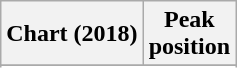<table class="wikitable sortable plainrowheaders" style="text-align:center">
<tr>
<th scope="col">Chart (2018)</th>
<th scope="col">Peak<br>position</th>
</tr>
<tr>
</tr>
<tr>
</tr>
<tr>
</tr>
</table>
